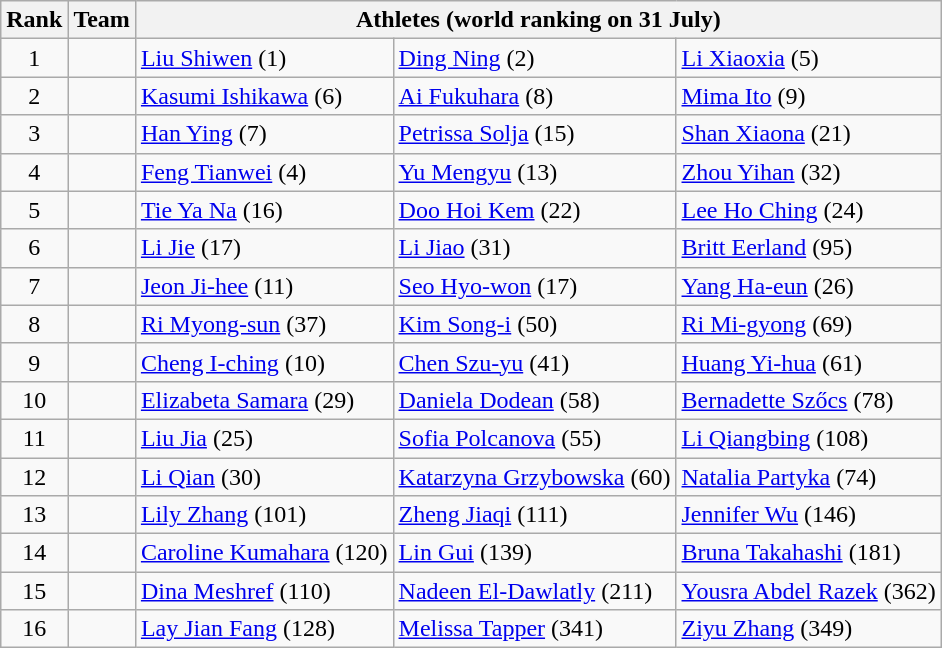<table class="wikitable">
<tr>
<th>Rank</th>
<th>Team</th>
<th colspan=3>Athletes (world ranking on 31 July)</th>
</tr>
<tr>
<td align=center>1</td>
<td></td>
<td><a href='#'>Liu Shiwen</a> (1)</td>
<td><a href='#'>Ding Ning</a> (2)</td>
<td><a href='#'>Li Xiaoxia</a> (5)</td>
</tr>
<tr>
<td align=center>2</td>
<td></td>
<td><a href='#'>Kasumi Ishikawa</a> (6)</td>
<td><a href='#'>Ai Fukuhara</a> (8)</td>
<td><a href='#'>Mima Ito</a> (9)</td>
</tr>
<tr>
<td align=center>3</td>
<td></td>
<td><a href='#'>Han Ying</a> (7)</td>
<td><a href='#'>Petrissa Solja</a> (15)</td>
<td><a href='#'>Shan Xiaona</a> (21)</td>
</tr>
<tr>
<td align=center>4</td>
<td></td>
<td><a href='#'>Feng Tianwei</a> (4)</td>
<td><a href='#'>Yu Mengyu</a> (13)</td>
<td><a href='#'>Zhou Yihan</a> (32)</td>
</tr>
<tr>
<td align=center>5</td>
<td></td>
<td><a href='#'>Tie Ya Na</a> (16)</td>
<td><a href='#'>Doo Hoi Kem</a> (22)</td>
<td><a href='#'>Lee Ho Ching</a> (24)</td>
</tr>
<tr>
<td align=center>6</td>
<td></td>
<td><a href='#'>Li Jie</a> (17)</td>
<td><a href='#'>Li Jiao</a> (31)</td>
<td><a href='#'>Britt Eerland</a> (95)</td>
</tr>
<tr>
<td align=center>7</td>
<td></td>
<td><a href='#'>Jeon Ji-hee</a> (11)</td>
<td><a href='#'>Seo Hyo-won</a> (17)</td>
<td><a href='#'>Yang Ha-eun</a> (26)</td>
</tr>
<tr>
<td align=center>8</td>
<td></td>
<td><a href='#'>Ri Myong-sun</a> (37)</td>
<td><a href='#'>Kim Song-i</a> (50)</td>
<td><a href='#'>Ri Mi-gyong</a> (69)</td>
</tr>
<tr>
<td align=center>9</td>
<td></td>
<td><a href='#'>Cheng I-ching</a> (10)</td>
<td><a href='#'>Chen Szu-yu</a> (41)</td>
<td><a href='#'>Huang Yi-hua</a> (61)</td>
</tr>
<tr>
<td align=center>10</td>
<td></td>
<td><a href='#'>Elizabeta Samara</a> (29)</td>
<td><a href='#'>Daniela Dodean</a> (58)</td>
<td><a href='#'>Bernadette Szőcs</a> (78)</td>
</tr>
<tr>
<td align=center>11</td>
<td></td>
<td><a href='#'>Liu Jia</a> (25)</td>
<td><a href='#'>Sofia Polcanova</a> (55)</td>
<td><a href='#'>Li Qiangbing</a> (108)</td>
</tr>
<tr>
<td align=center>12</td>
<td></td>
<td><a href='#'>Li Qian</a> (30)</td>
<td><a href='#'>Katarzyna Grzybowska</a> (60)</td>
<td><a href='#'>Natalia Partyka</a> (74)</td>
</tr>
<tr>
<td align=center>13</td>
<td></td>
<td><a href='#'>Lily Zhang</a> (101)</td>
<td><a href='#'>Zheng Jiaqi</a> (111)</td>
<td><a href='#'>Jennifer Wu</a> (146)</td>
</tr>
<tr>
<td align=center>14</td>
<td></td>
<td><a href='#'>Caroline Kumahara</a> (120)</td>
<td><a href='#'>Lin Gui</a> (139)</td>
<td><a href='#'>Bruna Takahashi</a> (181)</td>
</tr>
<tr>
<td align=center>15</td>
<td></td>
<td><a href='#'>Dina Meshref</a> (110)</td>
<td><a href='#'>Nadeen El-Dawlatly</a> (211)</td>
<td><a href='#'>Yousra Abdel Razek</a> (362)</td>
</tr>
<tr>
<td align=center>16</td>
<td></td>
<td><a href='#'>Lay Jian Fang</a> (128)</td>
<td><a href='#'>Melissa Tapper</a> (341)</td>
<td><a href='#'>Ziyu Zhang</a> (349)</td>
</tr>
</table>
